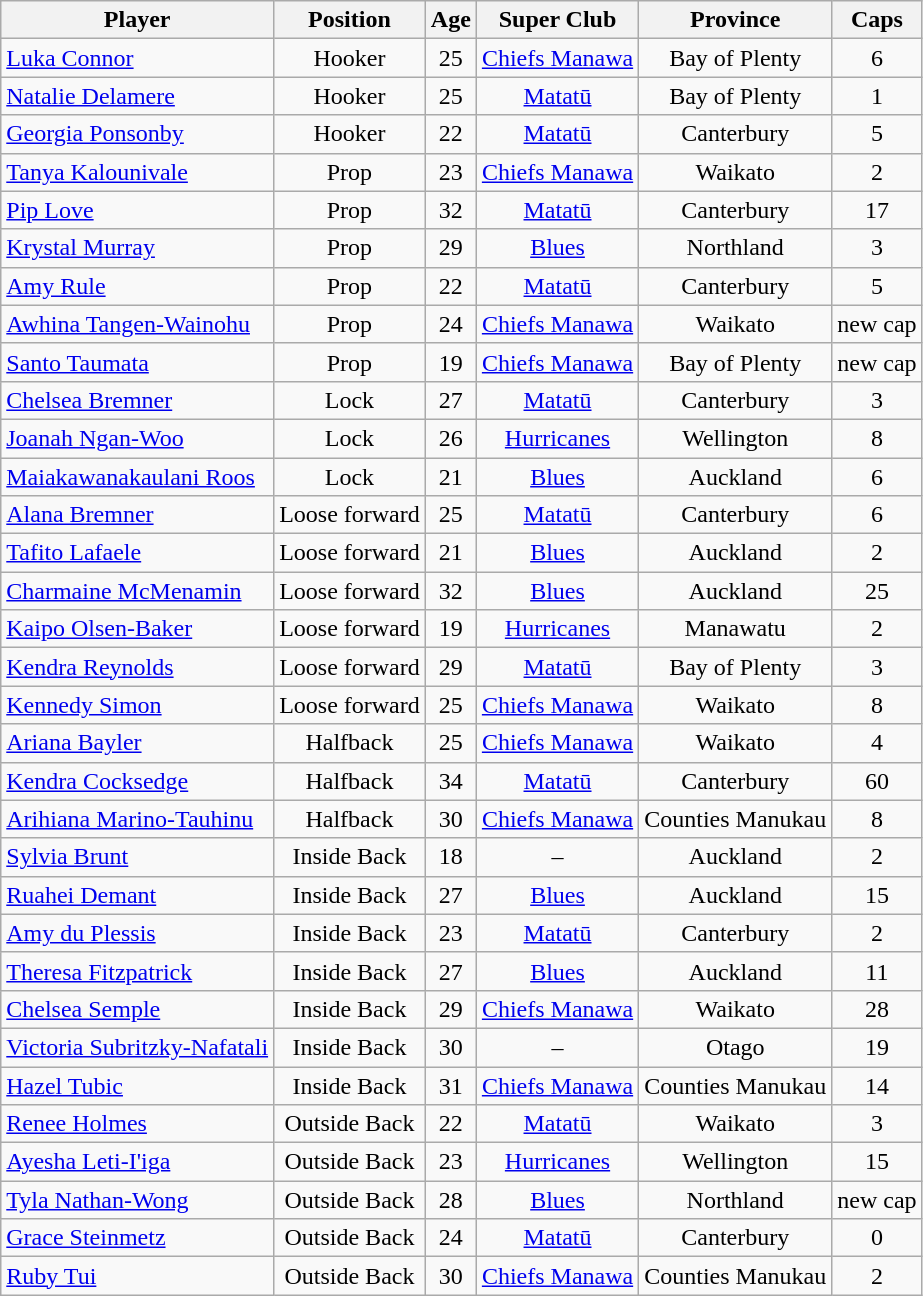<table class="wikitable sortable" style="text-align: center;">
<tr>
<th>Player</th>
<th>Position</th>
<th>Age</th>
<th>Super Club</th>
<th>Province</th>
<th>Caps</th>
</tr>
<tr>
<td align="left"><a href='#'>Luka Connor</a></td>
<td>Hooker</td>
<td>25</td>
<td><a href='#'>Chiefs Manawa</a></td>
<td>Bay of Plenty</td>
<td>6</td>
</tr>
<tr>
<td align="left"><a href='#'>Natalie Delamere</a></td>
<td>Hooker</td>
<td>25</td>
<td><a href='#'>Matatū</a></td>
<td>Bay of Plenty</td>
<td>1</td>
</tr>
<tr>
<td align="left"><a href='#'>Georgia Ponsonby</a></td>
<td>Hooker</td>
<td>22</td>
<td><a href='#'>Matatū</a></td>
<td>Canterbury</td>
<td>5</td>
</tr>
<tr>
<td align="left"><a href='#'>Tanya Kalounivale</a></td>
<td>Prop</td>
<td>23</td>
<td><a href='#'>Chiefs Manawa</a></td>
<td>Waikato</td>
<td>2</td>
</tr>
<tr>
<td align="left"><a href='#'>Pip Love</a></td>
<td>Prop</td>
<td>32</td>
<td><a href='#'>Matatū</a></td>
<td>Canterbury</td>
<td>17</td>
</tr>
<tr>
<td align="left"><a href='#'>Krystal Murray</a></td>
<td>Prop</td>
<td>29</td>
<td><a href='#'>Blues</a></td>
<td>Northland</td>
<td>3</td>
</tr>
<tr>
<td align="left"><a href='#'>Amy Rule</a></td>
<td>Prop</td>
<td>22</td>
<td><a href='#'>Matatū</a></td>
<td>Canterbury</td>
<td>5</td>
</tr>
<tr>
<td align="left"><a href='#'>Awhina Tangen-Wainohu</a></td>
<td>Prop</td>
<td>24</td>
<td><a href='#'>Chiefs Manawa</a></td>
<td>Waikato</td>
<td>new cap</td>
</tr>
<tr>
<td align="left"><a href='#'>Santo Taumata</a></td>
<td>Prop</td>
<td>19</td>
<td><a href='#'>Chiefs Manawa</a></td>
<td>Bay of Plenty</td>
<td>new cap</td>
</tr>
<tr>
<td align="left"><a href='#'>Chelsea Bremner</a></td>
<td>Lock</td>
<td>27</td>
<td><a href='#'>Matatū</a></td>
<td>Canterbury</td>
<td>3</td>
</tr>
<tr>
<td align="left"><a href='#'>Joanah Ngan-Woo</a></td>
<td>Lock</td>
<td>26</td>
<td><a href='#'>Hurricanes</a></td>
<td>Wellington</td>
<td>8</td>
</tr>
<tr>
<td align="left"><a href='#'>Maiakawanakaulani Roos</a></td>
<td>Lock</td>
<td>21</td>
<td><a href='#'>Blues</a></td>
<td>Auckland</td>
<td>6</td>
</tr>
<tr>
<td align="left"><a href='#'>Alana Bremner</a></td>
<td>Loose forward</td>
<td>25</td>
<td><a href='#'>Matatū</a></td>
<td>Canterbury</td>
<td>6</td>
</tr>
<tr>
<td align="left"><a href='#'>Tafito Lafaele</a></td>
<td>Loose forward</td>
<td>21</td>
<td><a href='#'>Blues</a></td>
<td>Auckland</td>
<td>2</td>
</tr>
<tr>
<td align="left"><a href='#'>Charmaine McMenamin</a></td>
<td>Loose forward</td>
<td>32</td>
<td><a href='#'>Blues</a></td>
<td>Auckland</td>
<td>25</td>
</tr>
<tr>
<td align="left"><a href='#'>Kaipo Olsen-Baker</a></td>
<td>Loose forward</td>
<td>19</td>
<td><a href='#'>Hurricanes</a></td>
<td>Manawatu</td>
<td>2</td>
</tr>
<tr>
<td align="left"><a href='#'>Kendra Reynolds</a></td>
<td>Loose forward</td>
<td>29</td>
<td><a href='#'>Matatū</a></td>
<td>Bay of Plenty</td>
<td>3</td>
</tr>
<tr>
<td align="left"><a href='#'>Kennedy Simon</a></td>
<td>Loose forward</td>
<td>25</td>
<td><a href='#'>Chiefs Manawa</a></td>
<td>Waikato</td>
<td>8</td>
</tr>
<tr>
<td align="left"><a href='#'>Ariana Bayler</a></td>
<td>Halfback</td>
<td>25</td>
<td><a href='#'>Chiefs Manawa</a></td>
<td>Waikato</td>
<td>4</td>
</tr>
<tr>
<td align="left"><a href='#'>Kendra Cocksedge</a></td>
<td>Halfback</td>
<td>34</td>
<td><a href='#'>Matatū</a></td>
<td>Canterbury</td>
<td>60</td>
</tr>
<tr>
<td align="left"><a href='#'>Arihiana Marino-Tauhinu</a></td>
<td>Halfback</td>
<td>30</td>
<td><a href='#'>Chiefs Manawa</a></td>
<td>Counties Manukau</td>
<td>8</td>
</tr>
<tr>
<td align="left"><a href='#'>Sylvia Brunt</a></td>
<td>Inside Back</td>
<td>18</td>
<td>–</td>
<td>Auckland</td>
<td>2</td>
</tr>
<tr>
<td align="left"><a href='#'>Ruahei Demant</a></td>
<td>Inside Back</td>
<td>27</td>
<td><a href='#'>Blues</a></td>
<td>Auckland</td>
<td>15</td>
</tr>
<tr>
<td align="left"><a href='#'>Amy du Plessis</a></td>
<td>Inside Back</td>
<td>23</td>
<td><a href='#'>Matatū</a></td>
<td>Canterbury</td>
<td>2</td>
</tr>
<tr>
<td align="left"><a href='#'>Theresa Fitzpatrick</a></td>
<td>Inside Back</td>
<td>27</td>
<td><a href='#'>Blues</a></td>
<td>Auckland</td>
<td>11</td>
</tr>
<tr>
<td align="left"><a href='#'>Chelsea Semple</a></td>
<td>Inside Back</td>
<td>29</td>
<td><a href='#'>Chiefs Manawa</a></td>
<td>Waikato</td>
<td>28</td>
</tr>
<tr>
<td align="left"><a href='#'>Victoria Subritzky-Nafatali</a></td>
<td>Inside Back</td>
<td>30</td>
<td>–</td>
<td>Otago</td>
<td>19</td>
</tr>
<tr>
<td align="left"><a href='#'>Hazel Tubic</a></td>
<td>Inside Back</td>
<td>31</td>
<td><a href='#'>Chiefs Manawa</a></td>
<td>Counties Manukau</td>
<td>14</td>
</tr>
<tr>
<td align="left"><a href='#'>Renee Holmes</a></td>
<td>Outside Back</td>
<td>22</td>
<td><a href='#'>Matatū</a></td>
<td>Waikato</td>
<td>3</td>
</tr>
<tr>
<td align="left"><a href='#'>Ayesha Leti-I'iga</a></td>
<td>Outside Back</td>
<td>23</td>
<td><a href='#'>Hurricanes</a></td>
<td>Wellington</td>
<td>15</td>
</tr>
<tr>
<td align="left"><a href='#'>Tyla Nathan-Wong</a></td>
<td>Outside Back</td>
<td>28</td>
<td><a href='#'>Blues</a></td>
<td>Northland</td>
<td>new cap</td>
</tr>
<tr>
<td align="left"><a href='#'>Grace Steinmetz</a></td>
<td>Outside Back</td>
<td>24</td>
<td><a href='#'>Matatū</a></td>
<td>Canterbury</td>
<td>0</td>
</tr>
<tr>
<td align="left"><a href='#'>Ruby Tui</a></td>
<td>Outside Back</td>
<td>30</td>
<td><a href='#'>Chiefs Manawa</a></td>
<td>Counties Manukau</td>
<td>2</td>
</tr>
</table>
